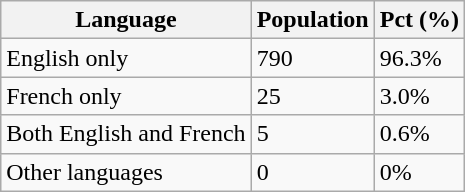<table class="wikitable">
<tr>
<th>Language</th>
<th>Population</th>
<th>Pct (%)</th>
</tr>
<tr>
<td>English only</td>
<td>790</td>
<td>96.3%</td>
</tr>
<tr>
<td>French only</td>
<td>25</td>
<td>3.0%</td>
</tr>
<tr>
<td>Both English and French</td>
<td>5</td>
<td>0.6%</td>
</tr>
<tr>
<td>Other languages</td>
<td>0</td>
<td>0%</td>
</tr>
</table>
